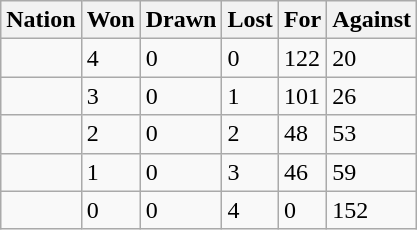<table class="wikitable">
<tr>
<th>Nation</th>
<th>Won</th>
<th>Drawn</th>
<th>Lost</th>
<th>For</th>
<th>Against</th>
</tr>
<tr>
<td></td>
<td>4</td>
<td>0</td>
<td>0</td>
<td>122</td>
<td>20</td>
</tr>
<tr>
<td></td>
<td>3</td>
<td>0</td>
<td>1</td>
<td>101</td>
<td>26</td>
</tr>
<tr>
<td></td>
<td>2</td>
<td>0</td>
<td>2</td>
<td>48</td>
<td>53</td>
</tr>
<tr>
<td></td>
<td>1</td>
<td>0</td>
<td>3</td>
<td>46</td>
<td>59</td>
</tr>
<tr>
<td></td>
<td>0</td>
<td>0</td>
<td>4</td>
<td>0</td>
<td>152</td>
</tr>
</table>
